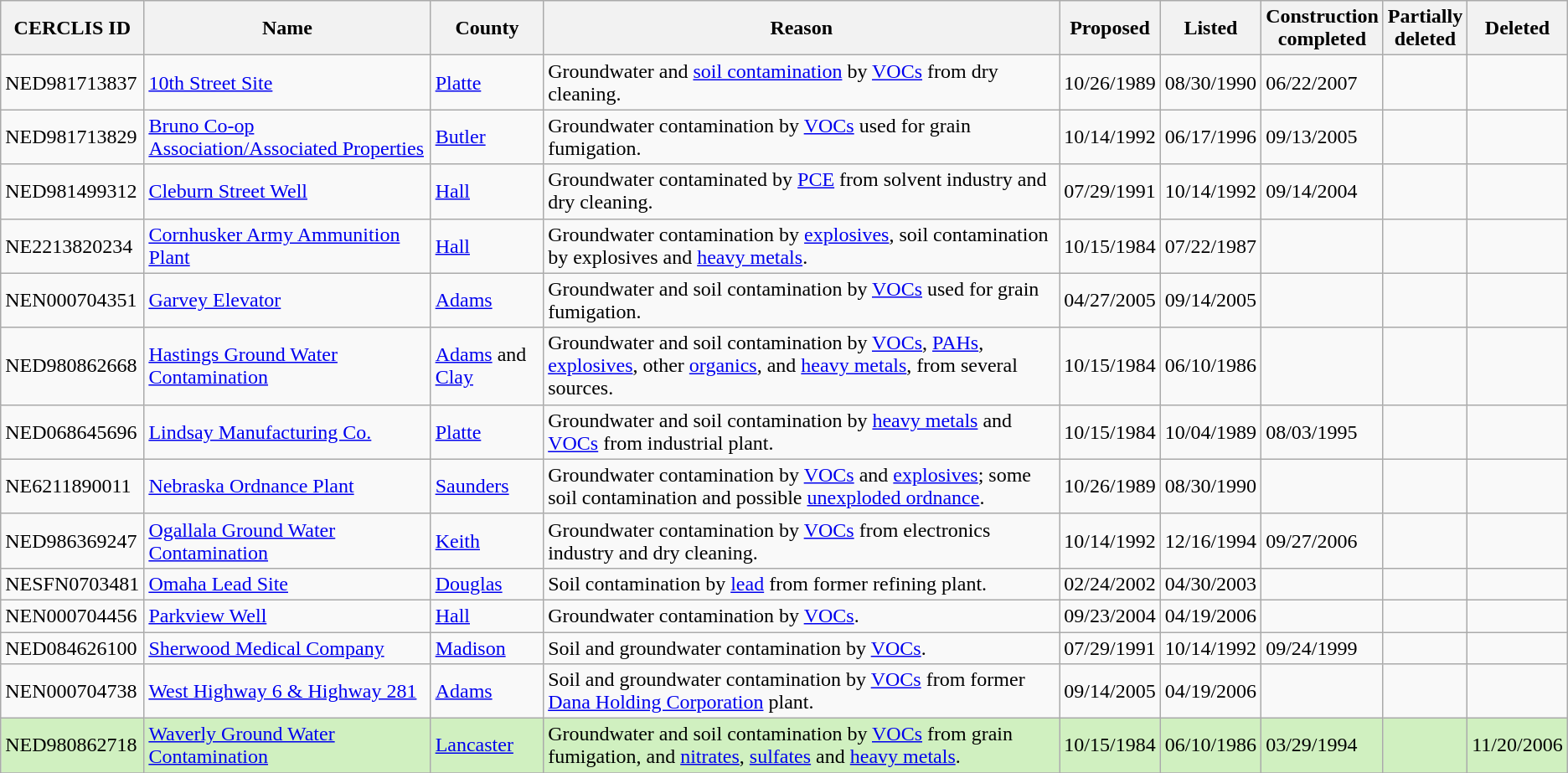<table class="wikitable sortable">
<tr>
<th>CERCLIS ID</th>
<th>Name</th>
<th>County</th>
<th>Reason</th>
<th>Proposed</th>
<th>Listed</th>
<th>Construction<br>completed</th>
<th>Partially<br>deleted</th>
<th>Deleted</th>
</tr>
<tr>
<td>NED981713837</td>
<td><a href='#'>10th Street Site</a></td>
<td><a href='#'>Platte</a></td>
<td>Groundwater and <a href='#'>soil contamination</a> by <a href='#'>VOCs</a> from dry cleaning.</td>
<td>10/26/1989</td>
<td>08/30/1990</td>
<td>06/22/2007</td>
<td></td>
<td></td>
</tr>
<tr>
<td>NED981713829</td>
<td><a href='#'>Bruno Co-op Association/Associated Properties</a></td>
<td><a href='#'>Butler</a></td>
<td>Groundwater contamination by <a href='#'>VOCs</a> used for grain fumigation.</td>
<td>10/14/1992</td>
<td>06/17/1996</td>
<td>09/13/2005</td>
<td></td>
<td></td>
</tr>
<tr>
<td>NED981499312</td>
<td><a href='#'>Cleburn Street Well</a></td>
<td><a href='#'>Hall</a></td>
<td>Groundwater contaminated by <a href='#'>PCE</a> from solvent industry and dry cleaning.</td>
<td>07/29/1991</td>
<td>10/14/1992</td>
<td>09/14/2004</td>
<td></td>
<td></td>
</tr>
<tr>
<td>NE2213820234</td>
<td><a href='#'>Cornhusker Army Ammunition Plant</a></td>
<td><a href='#'>Hall</a></td>
<td>Groundwater contamination by <a href='#'>explosives</a>, soil contamination by explosives and <a href='#'>heavy metals</a>.</td>
<td>10/15/1984</td>
<td>07/22/1987</td>
<td></td>
<td></td>
<td></td>
</tr>
<tr>
<td>NEN000704351</td>
<td><a href='#'>Garvey Elevator</a></td>
<td><a href='#'>Adams</a></td>
<td>Groundwater and soil contamination by <a href='#'>VOCs</a> used for grain fumigation.</td>
<td>04/27/2005</td>
<td>09/14/2005</td>
<td></td>
<td></td>
<td></td>
</tr>
<tr>
<td>NED980862668</td>
<td><a href='#'>Hastings Ground Water Contamination</a></td>
<td><a href='#'>Adams</a> and <a href='#'>Clay</a></td>
<td>Groundwater and soil contamination by <a href='#'>VOCs</a>, <a href='#'>PAHs</a>, <a href='#'>explosives</a>, other <a href='#'>organics</a>, and <a href='#'>heavy metals</a>, from several sources.</td>
<td>10/15/1984</td>
<td>06/10/1986</td>
<td></td>
<td></td>
<td></td>
</tr>
<tr>
<td>NED068645696</td>
<td><a href='#'>Lindsay Manufacturing Co.</a></td>
<td><a href='#'>Platte</a></td>
<td>Groundwater and soil contamination by <a href='#'>heavy metals</a> and <a href='#'>VOCs</a> from industrial plant.</td>
<td>10/15/1984</td>
<td>10/04/1989</td>
<td>08/03/1995</td>
<td></td>
<td></td>
</tr>
<tr>
<td>NE6211890011</td>
<td><a href='#'>Nebraska Ordnance Plant</a></td>
<td><a href='#'>Saunders</a></td>
<td>Groundwater contamination by <a href='#'>VOCs</a> and <a href='#'>explosives</a>; some soil contamination and possible <a href='#'>unexploded ordnance</a>.</td>
<td>10/26/1989</td>
<td>08/30/1990</td>
<td></td>
<td></td>
<td></td>
</tr>
<tr>
<td>NED986369247</td>
<td><a href='#'>Ogallala Ground Water Contamination</a></td>
<td><a href='#'>Keith</a></td>
<td>Groundwater contamination by <a href='#'>VOCs</a> from electronics industry and dry cleaning.</td>
<td>10/14/1992</td>
<td>12/16/1994</td>
<td>09/27/2006</td>
<td></td>
<td></td>
</tr>
<tr>
<td>NESFN0703481</td>
<td><a href='#'>Omaha Lead Site</a></td>
<td><a href='#'>Douglas</a></td>
<td>Soil contamination by <a href='#'>lead</a> from former refining plant.</td>
<td>02/24/2002</td>
<td>04/30/2003</td>
<td></td>
<td></td>
<td></td>
</tr>
<tr>
<td>NEN000704456</td>
<td><a href='#'>Parkview Well</a></td>
<td><a href='#'>Hall</a></td>
<td>Groundwater contamination by <a href='#'>VOCs</a>.</td>
<td>09/23/2004</td>
<td>04/19/2006</td>
<td></td>
<td></td>
<td></td>
</tr>
<tr>
<td>NED084626100</td>
<td><a href='#'>Sherwood Medical Company</a></td>
<td><a href='#'>Madison</a></td>
<td>Soil and groundwater contamination by <a href='#'>VOCs</a>.</td>
<td>07/29/1991</td>
<td>10/14/1992</td>
<td>09/24/1999</td>
<td></td>
<td></td>
</tr>
<tr>
<td>NEN000704738</td>
<td><a href='#'>West Highway 6 & Highway 281</a></td>
<td><a href='#'>Adams</a></td>
<td>Soil and groundwater contamination by <a href='#'>VOCs</a> from former <a href='#'>Dana Holding Corporation</a> plant.</td>
<td>09/14/2005</td>
<td>04/19/2006</td>
<td></td>
<td></td>
<td></td>
</tr>
<tr style="background:#d0f0c0">
<td>NED980862718</td>
<td><a href='#'>Waverly Ground Water Contamination</a></td>
<td><a href='#'>Lancaster</a></td>
<td>Groundwater and soil contamination by <a href='#'>VOCs</a> from grain fumigation, and <a href='#'>nitrates</a>, <a href='#'>sulfates</a> and <a href='#'>heavy metals</a>.</td>
<td>10/15/1984</td>
<td>06/10/1986</td>
<td>03/29/1994</td>
<td></td>
<td>11/20/2006</td>
</tr>
<tr>
</tr>
</table>
